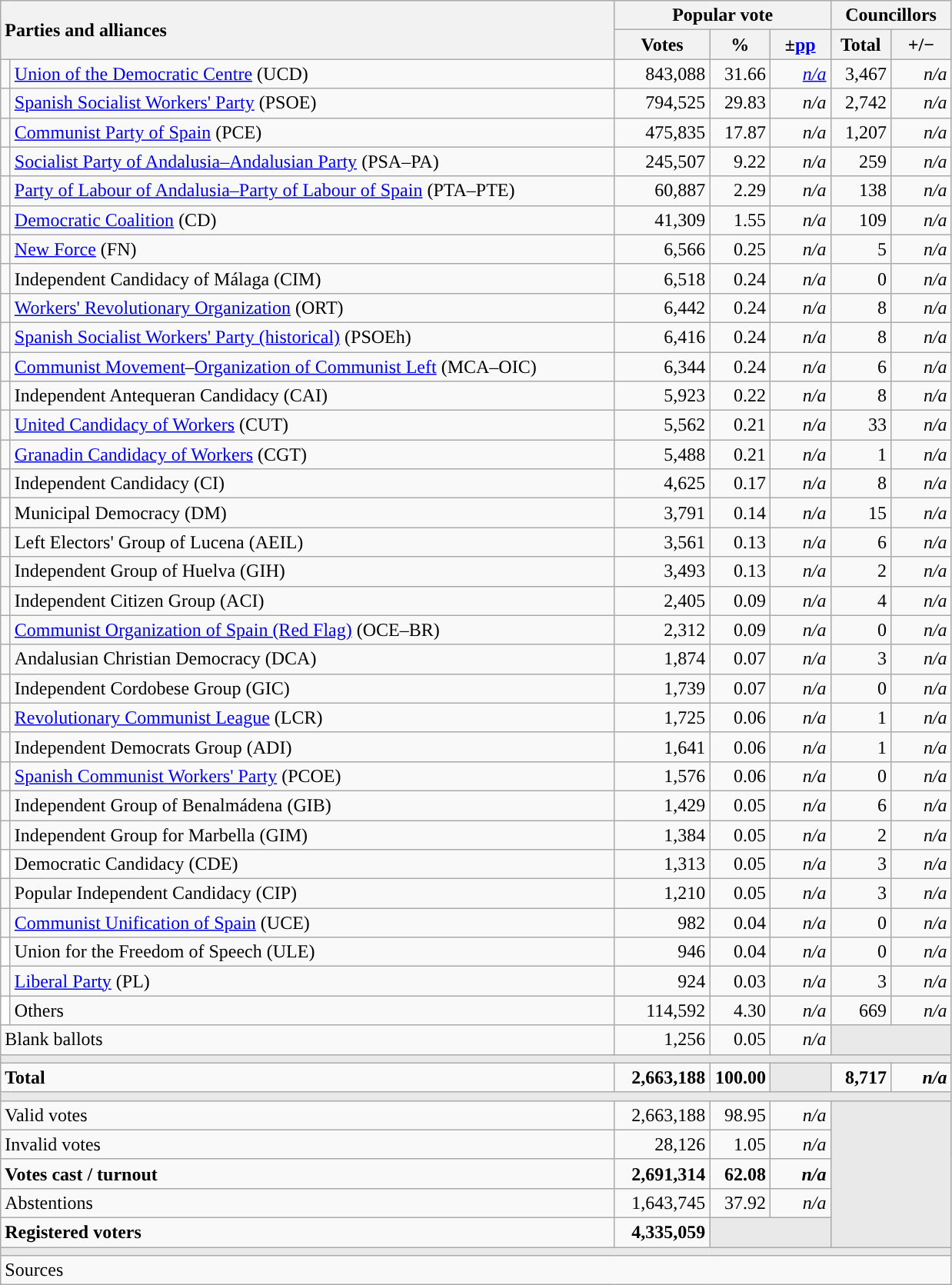<table class="wikitable" style="text-align:right;">
<tr>
<th style="text-align:left;" rowspan="2" colspan="2" width="525">Parties and alliances</th>
<th colspan="3">Popular vote</th>
<th colspan="2">Councillors</th>
</tr>
<tr>
<th width="75">Votes</th>
<th width="45">%</th>
<th width="45">±<a href='#'>pp</a></th>
<th width="45">Total</th>
<th width="45">+/−</th>
</tr>
<tr>
<td width="1" style="color:inherit;background:"></td>
<td align="left"><a href='#'>Union of the Democratic Centre</a> (UCD)</td>
<td>843,088</td>
<td>31.66</td>
<td><em><a href='#'>n/a</a></em></td>
<td>3,467</td>
<td><em>n/a</em></td>
</tr>
<tr>
<td style="color:inherit;background:"></td>
<td align="left"><a href='#'>Spanish Socialist Workers' Party</a> (PSOE)</td>
<td>794,525</td>
<td>29.83</td>
<td><em>n/a</em></td>
<td>2,742</td>
<td><em>n/a</em></td>
</tr>
<tr>
<td style="color:inherit;background:"></td>
<td align="left"><a href='#'>Communist Party of Spain</a> (PCE)</td>
<td>475,835</td>
<td>17.87</td>
<td><em>n/a</em></td>
<td>1,207</td>
<td><em>n/a</em></td>
</tr>
<tr>
<td style="color:inherit;background:"></td>
<td align="left"><a href='#'>Socialist Party of Andalusia–Andalusian Party</a> (PSA–PA)</td>
<td>245,507</td>
<td>9.22</td>
<td><em>n/a</em></td>
<td>259</td>
<td><em>n/a</em></td>
</tr>
<tr>
<td style="color:inherit;background:"></td>
<td align="left"><a href='#'>Party of Labour of Andalusia–Party of Labour of Spain</a> (PTA–PTE)</td>
<td>60,887</td>
<td>2.29</td>
<td><em>n/a</em></td>
<td>138</td>
<td><em>n/a</em></td>
</tr>
<tr>
<td style="color:inherit;background:"></td>
<td align="left"><a href='#'>Democratic Coalition</a> (CD)</td>
<td>41,309</td>
<td>1.55</td>
<td><em>n/a</em></td>
<td>109</td>
<td><em>n/a</em></td>
</tr>
<tr>
<td style="color:inherit;background:"></td>
<td align="left"><a href='#'>New Force</a> (FN)</td>
<td>6,566</td>
<td>0.25</td>
<td><em>n/a</em></td>
<td>5</td>
<td><em>n/a</em></td>
</tr>
<tr>
<td style="color:inherit;background:"></td>
<td align="left">Independent Candidacy of Málaga (CIM)</td>
<td>6,518</td>
<td>0.24</td>
<td><em>n/a</em></td>
<td>0</td>
<td><em>n/a</em></td>
</tr>
<tr>
<td style="color:inherit;background:"></td>
<td align="left"><a href='#'>Workers' Revolutionary Organization</a> (ORT)</td>
<td>6,442</td>
<td>0.24</td>
<td><em>n/a</em></td>
<td>8</td>
<td><em>n/a</em></td>
</tr>
<tr>
<td style="color:inherit;background:"></td>
<td align="left"><a href='#'>Spanish Socialist Workers' Party (historical)</a> (PSOEh)</td>
<td>6,416</td>
<td>0.24</td>
<td><em>n/a</em></td>
<td>8</td>
<td><em>n/a</em></td>
</tr>
<tr>
<td style="color:inherit;background:"></td>
<td align="left"><a href='#'>Communist Movement</a>–<a href='#'>Organization of Communist Left</a> (MCA–OIC)</td>
<td>6,344</td>
<td>0.24</td>
<td><em>n/a</em></td>
<td>6</td>
<td><em>n/a</em></td>
</tr>
<tr>
<td style="color:inherit;background:"></td>
<td align="left">Independent Antequeran Candidacy (CAI)</td>
<td>5,923</td>
<td>0.22</td>
<td><em>n/a</em></td>
<td>8</td>
<td><em>n/a</em></td>
</tr>
<tr>
<td style="color:inherit;background:"></td>
<td align="left"><a href='#'>United Candidacy of Workers</a> (CUT)</td>
<td>5,562</td>
<td>0.21</td>
<td><em>n/a</em></td>
<td>33</td>
<td><em>n/a</em></td>
</tr>
<tr>
<td style="color:inherit;background:"></td>
<td align="left"><a href='#'>Granadin Candidacy of Workers</a> (CGT)</td>
<td>5,488</td>
<td>0.21</td>
<td><em>n/a</em></td>
<td>1</td>
<td><em>n/a</em></td>
</tr>
<tr>
<td style="color:inherit;background:"></td>
<td align="left">Independent Candidacy (CI)</td>
<td>4,625</td>
<td>0.17</td>
<td><em>n/a</em></td>
<td>8</td>
<td><em>n/a</em></td>
</tr>
<tr>
<td bgcolor="white"></td>
<td align="left">Municipal Democracy (DM)</td>
<td>3,791</td>
<td>0.14</td>
<td><em>n/a</em></td>
<td>15</td>
<td><em>n/a</em></td>
</tr>
<tr>
<td style="color:inherit;background:"></td>
<td align="left">Left Electors' Group of Lucena (AEIL)</td>
<td>3,561</td>
<td>0.13</td>
<td><em>n/a</em></td>
<td>6</td>
<td><em>n/a</em></td>
</tr>
<tr>
<td style="color:inherit;background:"></td>
<td align="left">Independent Group of Huelva (GIH)</td>
<td>3,493</td>
<td>0.13</td>
<td><em>n/a</em></td>
<td>2</td>
<td><em>n/a</em></td>
</tr>
<tr>
<td style="color:inherit;background:"></td>
<td align="left">Independent Citizen Group (ACI)</td>
<td>2,405</td>
<td>0.09</td>
<td><em>n/a</em></td>
<td>4</td>
<td><em>n/a</em></td>
</tr>
<tr>
<td style="color:inherit;background:"></td>
<td align="left"><a href='#'>Communist Organization of Spain (Red Flag)</a> (OCE–BR)</td>
<td>2,312</td>
<td>0.09</td>
<td><em>n/a</em></td>
<td>0</td>
<td><em>n/a</em></td>
</tr>
<tr>
<td style="color:inherit;background:"></td>
<td align="left">Andalusian Christian Democracy (DCA)</td>
<td>1,874</td>
<td>0.07</td>
<td><em>n/a</em></td>
<td>3</td>
<td><em>n/a</em></td>
</tr>
<tr>
<td style="color:inherit;background:"></td>
<td align="left">Independent Cordobese Group (GIC)</td>
<td>1,739</td>
<td>0.07</td>
<td><em>n/a</em></td>
<td>0</td>
<td><em>n/a</em></td>
</tr>
<tr>
<td style="color:inherit;background:"></td>
<td align="left"><a href='#'>Revolutionary Communist League</a> (LCR)</td>
<td>1,725</td>
<td>0.06</td>
<td><em>n/a</em></td>
<td>1</td>
<td><em>n/a</em></td>
</tr>
<tr>
<td style="color:inherit;background:"></td>
<td align="left">Independent Democrats Group (ADI)</td>
<td>1,641</td>
<td>0.06</td>
<td><em>n/a</em></td>
<td>1</td>
<td><em>n/a</em></td>
</tr>
<tr>
<td style="color:inherit;background:"></td>
<td align="left"><a href='#'>Spanish Communist Workers' Party</a> (PCOE)</td>
<td>1,576</td>
<td>0.06</td>
<td><em>n/a</em></td>
<td>0</td>
<td><em>n/a</em></td>
</tr>
<tr>
<td style="color:inherit;background:"></td>
<td align="left">Independent Group of Benalmádena (GIB)</td>
<td>1,429</td>
<td>0.05</td>
<td><em>n/a</em></td>
<td>6</td>
<td><em>n/a</em></td>
</tr>
<tr>
<td style="color:inherit;background:"></td>
<td align="left">Independent Group for Marbella (GIM)</td>
<td>1,384</td>
<td>0.05</td>
<td><em>n/a</em></td>
<td>2</td>
<td><em>n/a</em></td>
</tr>
<tr>
<td bgcolor="white"></td>
<td align="left">Democratic Candidacy (CDE)</td>
<td>1,313</td>
<td>0.05</td>
<td><em>n/a</em></td>
<td>3</td>
<td><em>n/a</em></td>
</tr>
<tr>
<td style="color:inherit;background:"></td>
<td align="left">Popular Independent Candidacy (CIP)</td>
<td>1,210</td>
<td>0.05</td>
<td><em>n/a</em></td>
<td>3</td>
<td><em>n/a</em></td>
</tr>
<tr>
<td style="color:inherit;background:"></td>
<td align="left"><a href='#'>Communist Unification of Spain</a> (UCE)</td>
<td>982</td>
<td>0.04</td>
<td><em>n/a</em></td>
<td>0</td>
<td><em>n/a</em></td>
</tr>
<tr>
<td bgcolor="white"></td>
<td align="left">Union for the Freedom of Speech (ULE)</td>
<td>946</td>
<td>0.04</td>
<td><em>n/a</em></td>
<td>0</td>
<td><em>n/a</em></td>
</tr>
<tr>
<td style="color:inherit;background:"></td>
<td align="left"><a href='#'>Liberal Party</a> (PL)</td>
<td>924</td>
<td>0.03</td>
<td><em>n/a</em></td>
<td>3</td>
<td><em>n/a</em></td>
</tr>
<tr>
<td bgcolor="white"></td>
<td align="left">Others</td>
<td>114,592</td>
<td>4.30</td>
<td><em>n/a</em></td>
<td>669</td>
<td><em>n/a</em></td>
</tr>
<tr>
<td align="left" colspan="2">Blank ballots</td>
<td>1,256</td>
<td>0.05</td>
<td><em>n/a</em></td>
<td bgcolor="#E9E9E9" colspan="2"></td>
</tr>
<tr>
<td colspan="7" bgcolor="#E9E9E9"></td>
</tr>
<tr style="font-weight:bold;">
<td align="left" colspan="2">Total</td>
<td>2,663,188</td>
<td>100.00</td>
<td bgcolor="#E9E9E9"></td>
<td>8,717</td>
<td><em>n/a</em></td>
</tr>
<tr>
<td colspan="7" bgcolor="#E9E9E9"></td>
</tr>
<tr>
<td align="left" colspan="2">Valid votes</td>
<td>2,663,188</td>
<td>98.95</td>
<td><em>n/a</em></td>
<td bgcolor="#E9E9E9" colspan="2" rowspan="5"></td>
</tr>
<tr>
<td align="left" colspan="2">Invalid votes</td>
<td>28,126</td>
<td>1.05</td>
<td><em>n/a</em></td>
</tr>
<tr style="font-weight:bold;">
<td align="left" colspan="2">Votes cast / turnout</td>
<td>2,691,314</td>
<td>62.08</td>
<td><em>n/a</em></td>
</tr>
<tr>
<td align="left" colspan="2">Abstentions</td>
<td>1,643,745</td>
<td>37.92</td>
<td><em>n/a</em></td>
</tr>
<tr style="font-weight:bold;">
<td align="left" colspan="2">Registered voters</td>
<td>4,335,059</td>
<td bgcolor="#E9E9E9" colspan="2"></td>
</tr>
<tr>
<td colspan="7" bgcolor="#E9E9E9"></td>
</tr>
<tr>
<td align="left" colspan="7">Sources</td>
</tr>
</table>
